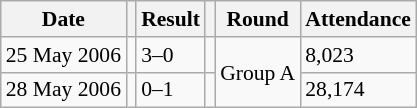<table class="wikitable" style="font-size:90%">
<tr>
<th>Date</th>
<th></th>
<th>Result</th>
<th></th>
<th>Round</th>
<th>Attendance</th>
</tr>
<tr>
<td>25 May 2006</td>
<td></td>
<td>3–0</td>
<td></td>
<td rowspan="2">Group A</td>
<td>8,023</td>
</tr>
<tr>
<td>28 May 2006</td>
<td></td>
<td>0–1</td>
<td></td>
<td>28,174</td>
</tr>
</table>
